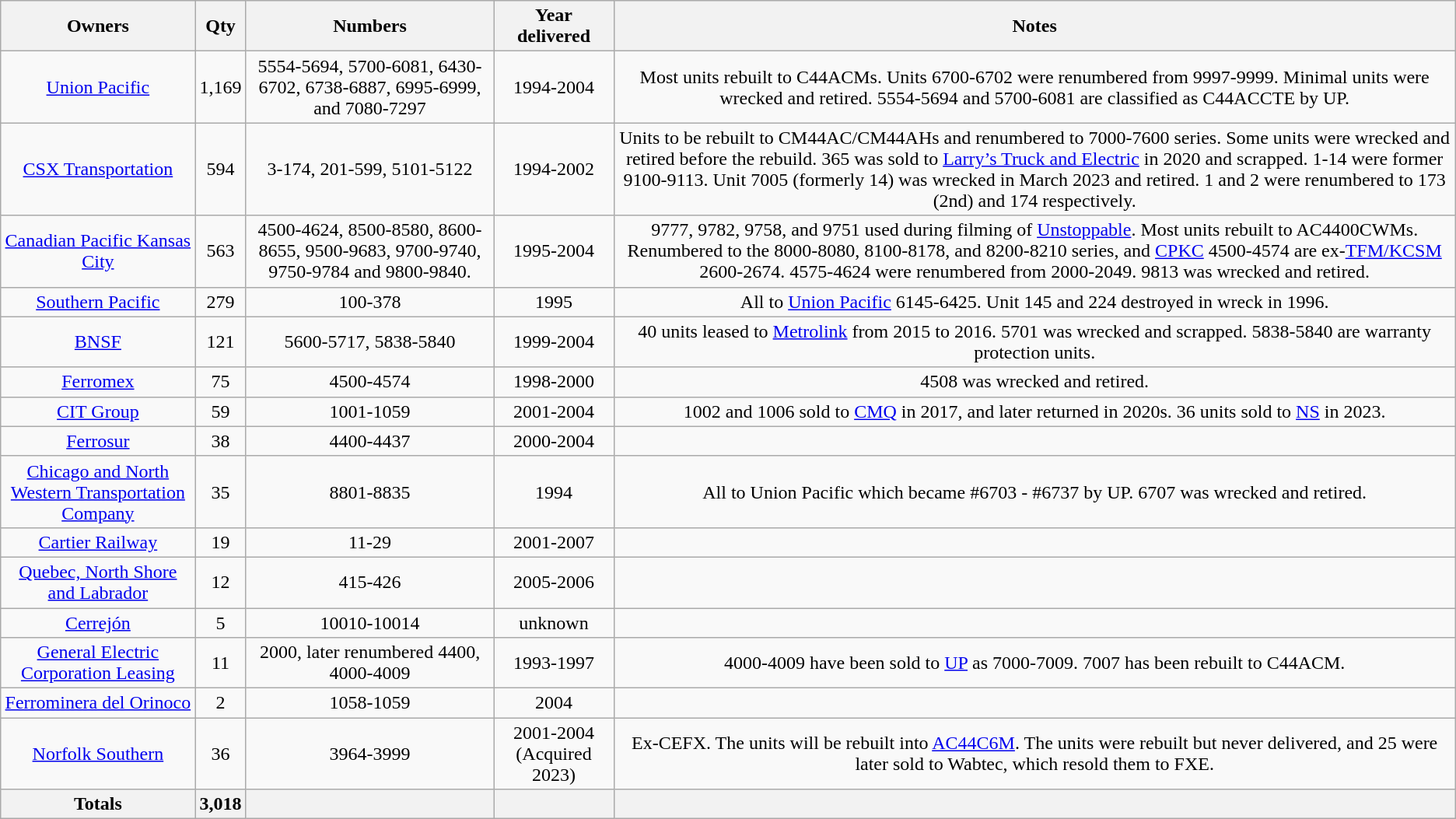<table class="wikitable sortable">
<tr align = "center">
<th>Owners</th>
<th>Qty</th>
<th>Numbers</th>
<th>Year delivered</th>
<th>Notes</th>
</tr>
<tr align = "center">
<td><a href='#'>Union Pacific</a></td>
<td>1,169</td>
<td>5554-5694, 5700-6081, 6430-6702, 6738-6887, 6995-6999, and 7080-7297</td>
<td>1994-2004</td>
<td>Most units rebuilt to C44ACMs. Units 6700-6702 were renumbered from 9997-9999. Minimal units were wrecked and retired. 5554-5694 and 5700-6081 are classified as C44ACCTE by UP.</td>
</tr>
<tr align = "center">
<td><a href='#'>CSX Transportation</a></td>
<td>594</td>
<td>3-174, 201-599, 5101-5122</td>
<td>1994-2002</td>
<td>Units to be rebuilt to CM44AC/CM44AHs and renumbered to 7000-7600 series. Some units were wrecked and retired before the rebuild. 365 was sold to <a href='#'>Larry’s Truck and Electric</a> in 2020 and scrapped. 1-14 were former 9100-9113. Unit 7005 (formerly 14) was wrecked in March 2023 and retired. 1 and 2 were renumbered to 173 (2nd) and 174 respectively.</td>
</tr>
<tr align = "center">
<td><a href='#'>Canadian Pacific Kansas City</a></td>
<td>563</td>
<td>4500-4624, 8500-8580, 8600-8655, 9500-9683, 9700-9740, 9750-9784 and 9800-9840.</td>
<td>1995-2004</td>
<td>9777, 9782, 9758, and 9751 used during filming of <a href='#'>Unstoppable</a>. Most units rebuilt to AC4400CWMs. Renumbered to the 8000-8080, 8100-8178, and 8200-8210 series, and <a href='#'>CPKC</a> 4500-4574 are ex-<a href='#'>TFM/KCSM</a> 2600-2674. 4575-4624 were renumbered from 2000-2049. 9813 was wrecked and retired.</td>
</tr>
<tr align = "center">
<td><a href='#'>Southern Pacific</a></td>
<td>279</td>
<td>100-378</td>
<td>1995</td>
<td>All to <a href='#'>Union Pacific</a> 6145-6425. Unit 145 and 224 destroyed in wreck in 1996.</td>
</tr>
<tr align = "center">
<td><a href='#'>BNSF</a></td>
<td>121</td>
<td>5600-5717, 5838-5840</td>
<td>1999-2004</td>
<td>40 units leased to <a href='#'>Metrolink</a> from 2015 to 2016. 5701 was wrecked and scrapped. 5838-5840 are warranty protection units.</td>
</tr>
<tr align = "center">
<td><a href='#'>Ferromex</a></td>
<td>75</td>
<td>4500-4574</td>
<td>1998-2000</td>
<td>4508 was wrecked and retired.</td>
</tr>
<tr align = "center">
<td><a href='#'>CIT Group</a></td>
<td>59</td>
<td>1001-1059</td>
<td>2001-2004</td>
<td>1002 and 1006 sold to <a href='#'>CMQ</a> in 2017, and later returned in 2020s. 36 units sold to <a href='#'>NS</a> in 2023.</td>
</tr>
<tr align = "center">
<td><a href='#'>Ferrosur</a></td>
<td>38</td>
<td>4400-4437</td>
<td>2000-2004</td>
<td></td>
</tr>
<tr align = "center">
<td><a href='#'>Chicago and North Western Transportation Company</a></td>
<td>35</td>
<td>8801-8835</td>
<td>1994</td>
<td>All to Union Pacific which became #6703 - #6737 by UP. 6707 was wrecked and retired.</td>
</tr>
<tr align = "center">
<td><a href='#'>Cartier Railway</a></td>
<td>19</td>
<td>11-29</td>
<td>2001-2007</td>
<td></td>
</tr>
<tr align = "center">
<td><a href='#'>Quebec, North Shore and Labrador</a></td>
<td>12</td>
<td>415-426</td>
<td>2005-2006</td>
<td></td>
</tr>
<tr align = "center">
<td><a href='#'>Cerrejón</a></td>
<td>5</td>
<td>10010-10014</td>
<td>unknown</td>
<td></td>
</tr>
<tr align = "center">
<td><a href='#'>General Electric Corporation Leasing</a></td>
<td>11</td>
<td>2000, later renumbered 4400, 4000-4009</td>
<td>1993-1997</td>
<td>4000-4009 have been sold to <a href='#'>UP</a> as 7000-7009. 7007 has been rebuilt to C44ACM.</td>
</tr>
<tr align = "center">
<td><a href='#'>Ferrominera del Orinoco</a></td>
<td>2</td>
<td>1058-1059</td>
<td>2004</td>
<td></td>
</tr>
<tr align = "center">
<td><a href='#'>Norfolk Southern</a></td>
<td>36</td>
<td>3964-3999</td>
<td>2001-2004 (Acquired 2023)</td>
<td>Ex-CEFX. The units will be rebuilt into <a href='#'>AC44C6M</a>. The units were rebuilt but never delivered, and 25 were later sold to Wabtec, which resold them to FXE.</td>
</tr>
<tr align = "center">
<th>Totals</th>
<th>3,018</th>
<th></th>
<th></th>
<th></th>
</tr>
</table>
